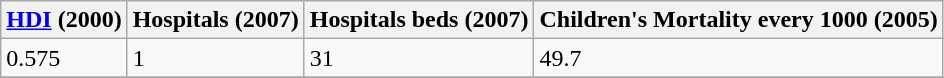<table class="wikitable" border="1">
<tr>
<th><a href='#'>HDI</a> (2000)</th>
<th>Hospitals (2007)</th>
<th>Hospitals beds (2007)</th>
<th>Children's Mortality every 1000 (2005)</th>
</tr>
<tr>
<td>0.575</td>
<td>1</td>
<td>31</td>
<td>49.7</td>
</tr>
<tr>
</tr>
</table>
